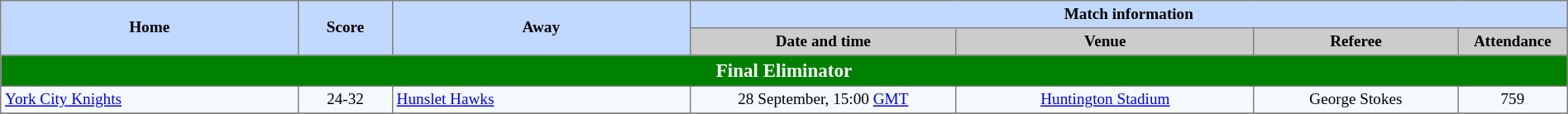<table border=1 style="border-collapse:collapse; font-size:80%; text-align:center;" cellpadding=3 cellspacing=0 width=100%>
<tr bgcolor=#C1D8FF>
<th rowspan=2 width=19%>Home</th>
<th rowspan=2 width=6%>Score</th>
<th rowspan=2 width=19%>Away</th>
<th colspan=6>Match information</th>
</tr>
<tr bgcolor=#CCCCCC>
<th width=17%>Date and time</th>
<th width=19%>Venue</th>
<th width=13%>Referee</th>
<th width=7%>Attendance</th>
</tr>
<tr>
<td style="background:green; color:white" align=center colspan=9><big><strong>Final Eliminator</strong></big></td>
</tr>
<tr bgcolor=#F5FAFF>
<td align=left> <a href='#'>York City Knights</a></td>
<td>24-32</td>
<td align=left> <a href='#'>Hunslet Hawks</a></td>
<td>28 September, 15:00 <a href='#'>GMT</a></td>
<td><a href='#'>Huntington Stadium</a></td>
<td>George Stokes</td>
<td>759</td>
</tr>
<tr>
</tr>
</table>
